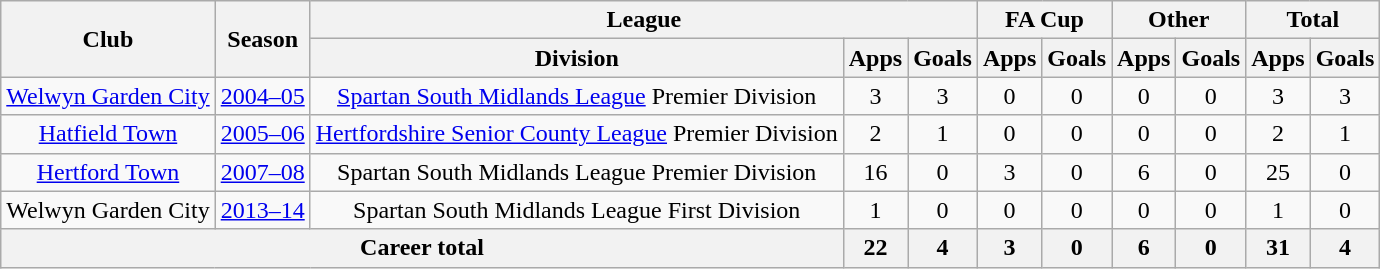<table class="wikitable" style="text-align:center">
<tr>
<th rowspan="2">Club</th>
<th rowspan="2">Season</th>
<th colspan="3">League</th>
<th colspan="2">FA Cup</th>
<th colspan="2">Other</th>
<th colspan="2">Total</th>
</tr>
<tr>
<th>Division</th>
<th>Apps</th>
<th>Goals</th>
<th>Apps</th>
<th>Goals</th>
<th>Apps</th>
<th>Goals</th>
<th>Apps</th>
<th>Goals</th>
</tr>
<tr>
<td><a href='#'>Welwyn Garden City</a></td>
<td><a href='#'>2004–05</a></td>
<td><a href='#'>Spartan South Midlands League</a> Premier Division</td>
<td>3</td>
<td>3</td>
<td>0</td>
<td>0</td>
<td>0</td>
<td>0</td>
<td>3</td>
<td>3</td>
</tr>
<tr>
<td><a href='#'>Hatfield Town</a></td>
<td><a href='#'>2005–06</a></td>
<td><a href='#'>Hertfordshire Senior County League</a> Premier Division</td>
<td>2</td>
<td>1</td>
<td>0</td>
<td>0</td>
<td>0</td>
<td>0</td>
<td>2</td>
<td>1</td>
</tr>
<tr>
<td><a href='#'>Hertford Town</a></td>
<td><a href='#'>2007–08</a></td>
<td>Spartan South Midlands League Premier Division</td>
<td>16</td>
<td>0</td>
<td>3</td>
<td>0</td>
<td>6</td>
<td>0</td>
<td>25</td>
<td>0</td>
</tr>
<tr>
<td>Welwyn Garden City</td>
<td><a href='#'>2013–14</a></td>
<td>Spartan South Midlands League First Division</td>
<td>1</td>
<td>0</td>
<td>0</td>
<td>0</td>
<td>0</td>
<td>0</td>
<td>1</td>
<td>0</td>
</tr>
<tr>
<th colspan="3">Career total</th>
<th>22</th>
<th>4</th>
<th>3</th>
<th>0</th>
<th>6</th>
<th>0</th>
<th>31</th>
<th>4</th>
</tr>
</table>
